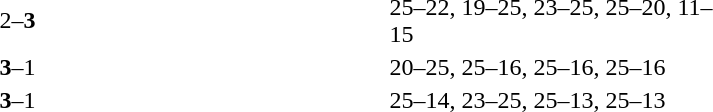<table>
<tr>
<th width=200></th>
<th width=80></th>
<th width=200></th>
<th width=220></th>
</tr>
<tr>
<td align=right></td>
<td align=center>2–<strong>3</strong></td>
<td><strong></strong></td>
<td>25–22, 19–25, 23–25, 25–20, 11–15</td>
</tr>
<tr>
<td align=right><strong></strong></td>
<td align=center><strong>3</strong>–1</td>
<td></td>
<td>20–25, 25–16, 25–16, 25–16</td>
</tr>
<tr>
<td align=right><strong></strong></td>
<td align=center><strong>3</strong>–1</td>
<td></td>
<td>25–14, 23–25, 25–13, 25–13</td>
</tr>
</table>
